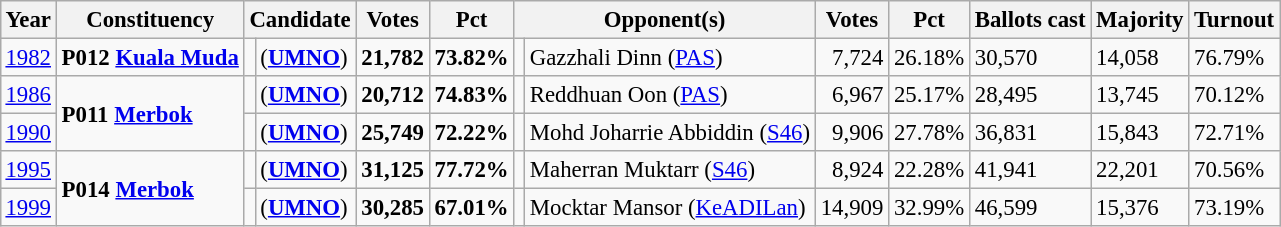<table class="wikitable" style="margin:0.5em ; font-size:95%">
<tr>
<th>Year</th>
<th>Constituency</th>
<th colspan=2>Candidate</th>
<th>Votes</th>
<th>Pct</th>
<th colspan=2>Opponent(s)</th>
<th>Votes</th>
<th>Pct</th>
<th>Ballots cast</th>
<th>Majority</th>
<th>Turnout</th>
</tr>
<tr>
<td><a href='#'>1982</a></td>
<td><strong>P012 <a href='#'>Kuala Muda</a></strong></td>
<td></td>
<td> (<a href='#'><strong>UMNO</strong></a>)</td>
<td align="right"><strong>21,782</strong></td>
<td><strong>73.82%</strong></td>
<td></td>
<td>Gazzhali Dinn (<a href='#'>PAS</a>)</td>
<td align="right">7,724</td>
<td>26.18%</td>
<td>30,570</td>
<td>14,058</td>
<td>76.79%</td>
</tr>
<tr>
<td><a href='#'>1986</a></td>
<td rowspan="2"><strong>P011 <a href='#'>Merbok</a></strong></td>
<td></td>
<td> (<a href='#'><strong>UMNO</strong></a>)</td>
<td align="right"><strong>20,712</strong></td>
<td><strong>74.83%</strong></td>
<td></td>
<td>Reddhuan Oon (<a href='#'>PAS</a>)</td>
<td align="right">6,967</td>
<td>25.17%</td>
<td>28,495</td>
<td>13,745</td>
<td>70.12%</td>
</tr>
<tr>
<td><a href='#'>1990</a></td>
<td></td>
<td> (<a href='#'><strong>UMNO</strong></a>)</td>
<td align="right"><strong>25,749</strong></td>
<td><strong>72.22%</strong></td>
<td></td>
<td>Mohd Joharrie Abbiddin (<a href='#'>S46</a>)</td>
<td align="right">9,906</td>
<td>27.78%</td>
<td>36,831</td>
<td>15,843</td>
<td>72.71%</td>
</tr>
<tr>
<td><a href='#'>1995</a></td>
<td rowspan="2"><strong>P014 <a href='#'>Merbok</a></strong></td>
<td></td>
<td> (<a href='#'><strong>UMNO</strong></a>)</td>
<td align="right"><strong>31,125</strong></td>
<td><strong>77.72%</strong></td>
<td></td>
<td>Maherran Muktarr (<a href='#'>S46</a>)</td>
<td align="right">8,924</td>
<td>22.28%</td>
<td>41,941</td>
<td>22,201</td>
<td>70.56%</td>
</tr>
<tr>
<td><a href='#'>1999</a></td>
<td></td>
<td> (<a href='#'><strong>UMNO</strong></a>)</td>
<td align="right"><strong>30,285</strong></td>
<td><strong>67.01%</strong></td>
<td></td>
<td>Mocktar Mansor (<a href='#'>KeADILan</a>)</td>
<td align="right">14,909</td>
<td>32.99%</td>
<td>46,599</td>
<td>15,376</td>
<td>73.19%</td>
</tr>
</table>
